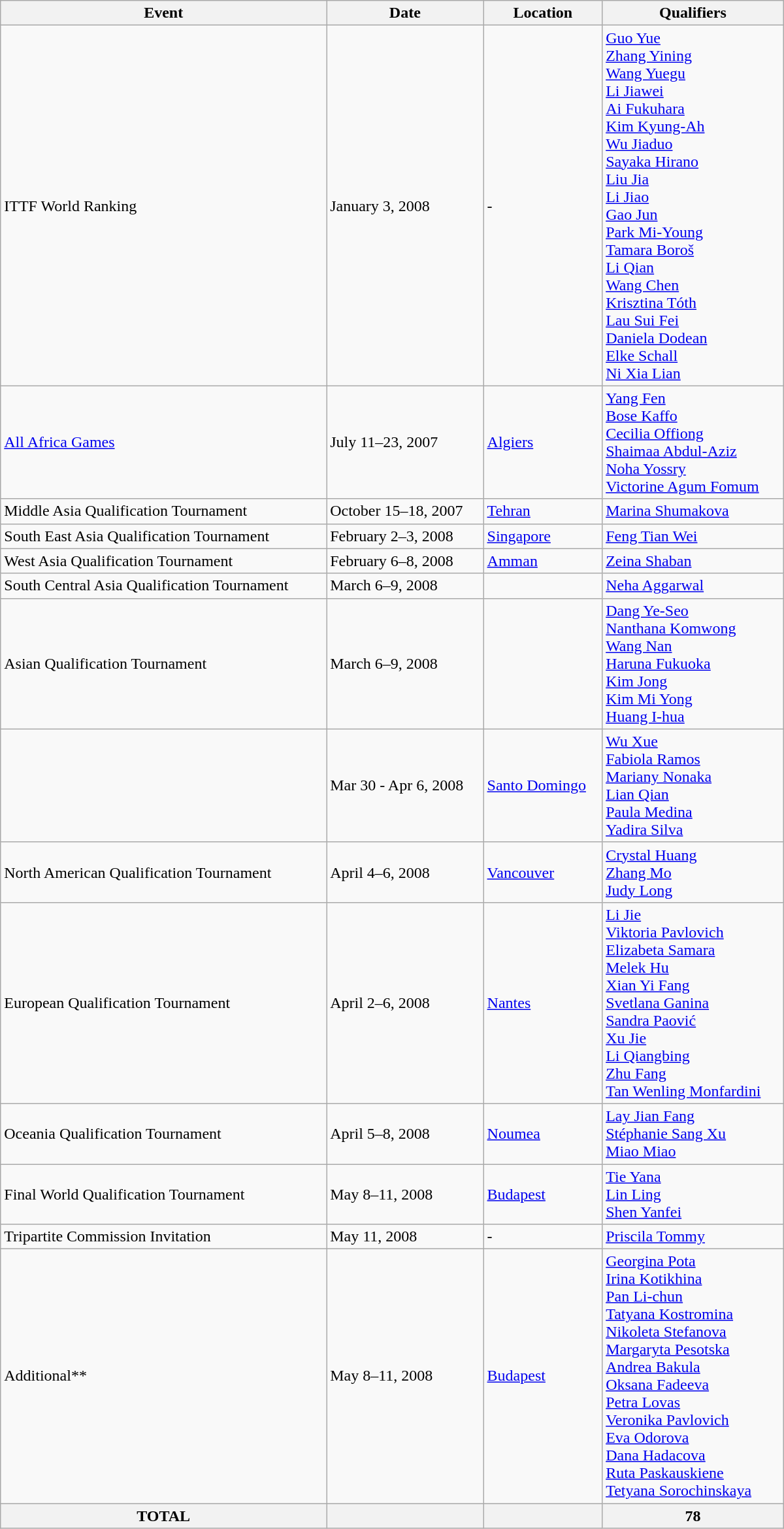<table class="wikitable" width=800 style="text-align:left; font-size:100%">
<tr>
<th>Event</th>
<th>Date</th>
<th>Location</th>
<th>Qualifiers</th>
</tr>
<tr>
<td>ITTF World Ranking</td>
<td>January 3, 2008</td>
<td>-</td>
<td> <a href='#'>Guo Yue</a><br> <a href='#'>Zhang Yining</a><br> <a href='#'>Wang Yuegu</a><br> <a href='#'>Li Jiawei</a><br> <a href='#'>Ai Fukuhara</a><br> <a href='#'>Kim Kyung-Ah</a><br> <a href='#'>Wu Jiaduo</a><br> <a href='#'>Sayaka Hirano</a><br> <a href='#'>Liu Jia</a><br> <a href='#'>Li Jiao</a><br> <a href='#'>Gao Jun</a><br> <a href='#'>Park Mi-Young</a><br> <a href='#'>Tamara Boroš</a><br> <a href='#'>Li Qian</a><br> <a href='#'>Wang Chen</a><br> <a href='#'>Krisztina Tóth</a><br> <a href='#'>Lau Sui Fei</a><br> <a href='#'>Daniela Dodean</a><br> <a href='#'>Elke Schall</a><br> <a href='#'>Ni Xia Lian</a></td>
</tr>
<tr>
<td><a href='#'>All Africa Games</a></td>
<td>July 11–23, 2007</td>
<td> <a href='#'>Algiers</a></td>
<td> <a href='#'>Yang Fen</a><br> <a href='#'>Bose Kaffo</a><br> <a href='#'>Cecilia Offiong</a><br> <a href='#'>Shaimaa Abdul-Aziz</a><br> <a href='#'>Noha Yossry</a><br> <a href='#'>Victorine Agum Fomum</a></td>
</tr>
<tr>
<td>Middle Asia Qualification Tournament</td>
<td>October 15–18, 2007</td>
<td> <a href='#'>Tehran</a></td>
<td> <a href='#'>Marina Shumakova</a></td>
</tr>
<tr>
<td>South East Asia Qualification Tournament</td>
<td>February 2–3, 2008</td>
<td> <a href='#'>Singapore</a></td>
<td> <a href='#'>Feng Tian Wei</a></td>
</tr>
<tr>
<td>West Asia Qualification Tournament</td>
<td>February 6–8, 2008</td>
<td> <a href='#'>Amman</a></td>
<td> <a href='#'>Zeina Shaban</a></td>
</tr>
<tr>
<td>South Central Asia Qualification Tournament</td>
<td>March 6–9, 2008</td>
<td></td>
<td> <a href='#'>Neha Aggarwal</a></td>
</tr>
<tr>
<td>Asian Qualification Tournament</td>
<td>March 6–9, 2008</td>
<td></td>
<td> <a href='#'>Dang Ye-Seo</a> <br>  <a href='#'>Nanthana Komwong</a> <br>  <a href='#'>Wang Nan</a> <br>  <a href='#'>Haruna Fukuoka</a> <br>  <a href='#'>Kim Jong</a> <br>  <a href='#'>Kim Mi Yong</a> <br>  <a href='#'>Huang I-hua</a></td>
</tr>
<tr>
<td></td>
<td>Mar 30 - Apr 6, 2008</td>
<td> <a href='#'>Santo Domingo</a></td>
<td> <a href='#'>Wu Xue</a> <br>  <a href='#'>Fabiola Ramos</a> <br>  <a href='#'>Mariany Nonaka</a> <br>  <a href='#'>Lian Qian</a> <br>  <a href='#'>Paula Medina</a> <br>  <a href='#'>Yadira Silva</a></td>
</tr>
<tr>
<td>North American Qualification Tournament</td>
<td>April 4–6, 2008</td>
<td> <a href='#'>Vancouver</a></td>
<td> <a href='#'>Crystal Huang</a> <br>  <a href='#'>Zhang Mo</a> <br>  <a href='#'>Judy Long</a></td>
</tr>
<tr>
<td>European Qualification Tournament</td>
<td>April 2–6, 2008</td>
<td> <a href='#'>Nantes</a></td>
<td> <a href='#'>Li Jie</a><br> <a href='#'>Viktoria Pavlovich</a><br> <a href='#'>Elizabeta Samara</a><br> <a href='#'>Melek Hu</a><br> <a href='#'>Xian Yi Fang</a><br> <a href='#'>Svetlana Ganina</a><br> <a href='#'>Sandra Paović</a><br> <a href='#'>Xu Jie</a><br> <a href='#'>Li Qiangbing</a><br> <a href='#'>Zhu Fang</a><br> <a href='#'>Tan Wenling Monfardini</a></td>
</tr>
<tr>
<td>Oceania Qualification Tournament</td>
<td>April 5–8, 2008</td>
<td> <a href='#'>Noumea</a></td>
<td> <a href='#'>Lay Jian Fang</a><br>  <a href='#'>Stéphanie Sang Xu</a><br>  <a href='#'>Miao Miao</a></td>
</tr>
<tr>
<td>Final World Qualification Tournament</td>
<td>May 8–11, 2008</td>
<td> <a href='#'>Budapest</a></td>
<td> <a href='#'>Tie Yana</a><br>  <a href='#'>Lin Ling</a><br>  <a href='#'>Shen Yanfei</a></td>
</tr>
<tr>
<td>Tripartite Commission Invitation</td>
<td>May 11, 2008</td>
<td>-</td>
<td> <a href='#'>Priscila Tommy</a></td>
</tr>
<tr>
<td>Additional**</td>
<td>May 8–11, 2008</td>
<td> <a href='#'>Budapest</a></td>
<td> <a href='#'>Georgina Pota</a><br>  <a href='#'>Irina Kotikhina</a><br>  <a href='#'>Pan Li-chun</a> <br>  <a href='#'>Tatyana Kostromina</a><br>  <a href='#'>Nikoleta Stefanova</a><br>  <a href='#'>Margaryta Pesotska</a><br>  <a href='#'>Andrea Bakula</a><br> <a href='#'>Oksana Fadeeva</a><br> <a href='#'>Petra Lovas</a><br> <a href='#'>Veronika Pavlovich</a><br>  <a href='#'>Eva Odorova</a><br> <a href='#'>Dana Hadacova</a><br> <a href='#'>Ruta Paskauskiene</a><br> <a href='#'>Tetyana Sorochinskaya</a></td>
</tr>
<tr>
<th>TOTAL</th>
<th></th>
<th></th>
<th>78</th>
</tr>
</table>
